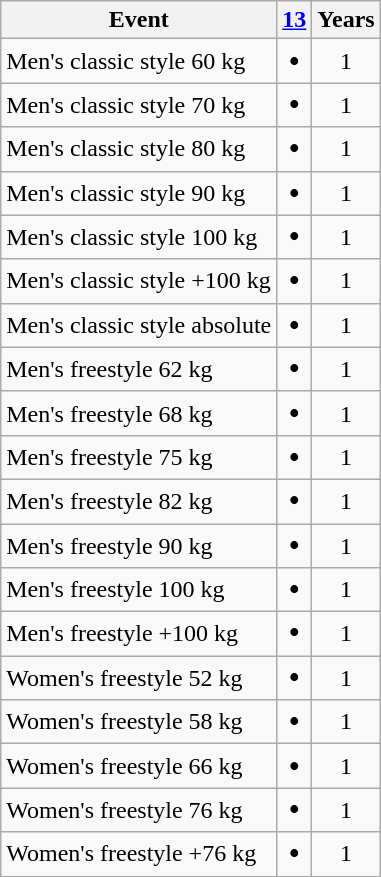<table class="wikitable">
<tr>
<th align=centre>Event</th>
<th><a href='#'>13</a></th>
<th>Years</th>
</tr>
<tr>
<td align=left>Men's classic style 60 kg</td>
<td align=center><big><strong>•</strong></big></td>
<td align=center>1</td>
</tr>
<tr>
<td align=left>Men's classic style 70 kg</td>
<td align=center><big><strong>•</strong></big></td>
<td align=center>1</td>
</tr>
<tr>
<td align=left>Men's classic style 80 kg</td>
<td align=center><big><strong>•</strong></big></td>
<td align=center>1</td>
</tr>
<tr>
<td align=left>Men's classic style 90 kg</td>
<td align=center><big><strong>•</strong></big></td>
<td align=center>1</td>
</tr>
<tr>
<td align=left>Men's classic style 100 kg</td>
<td align=center><big><strong>•</strong></big></td>
<td align=center>1</td>
</tr>
<tr>
<td align=left>Men's classic style +100 kg</td>
<td align=center><big><strong>•</strong></big></td>
<td align=center>1</td>
</tr>
<tr>
<td align=left>Men's classic style absolute</td>
<td align=center><big><strong>•</strong></big></td>
<td align=center>1</td>
</tr>
<tr>
<td align=left>Men's freestyle 62 kg</td>
<td align=center><big><strong>•</strong></big></td>
<td align=center>1</td>
</tr>
<tr>
<td align=left>Men's freestyle 68 kg</td>
<td align=center><big><strong>•</strong></big></td>
<td align=center>1</td>
</tr>
<tr>
<td align=left>Men's freestyle 75 kg</td>
<td align=center><big><strong>•</strong></big></td>
<td align=center>1</td>
</tr>
<tr>
<td align=left>Men's freestyle 82 kg</td>
<td align=center><big><strong>•</strong></big></td>
<td align=center>1</td>
</tr>
<tr>
<td align=left>Men's freestyle 90 kg</td>
<td align=center><big><strong>•</strong></big></td>
<td align=center>1</td>
</tr>
<tr>
<td align=left>Men's freestyle 100 kg</td>
<td align=center><big><strong>•</strong></big></td>
<td align=center>1</td>
</tr>
<tr>
<td align=left>Men's freestyle +100 kg</td>
<td align=center><big><strong>•</strong></big></td>
<td align=center>1</td>
</tr>
<tr>
<td align=left>Women's freestyle 52 kg</td>
<td align=center><big><strong>•</strong></big></td>
<td align=center>1</td>
</tr>
<tr>
<td align=left>Women's freestyle 58 kg</td>
<td align=center><big><strong>•</strong></big></td>
<td align=center>1</td>
</tr>
<tr>
<td align=left>Women's freestyle 66 kg</td>
<td align=center><big><strong>•</strong></big></td>
<td align=center>1</td>
</tr>
<tr>
<td align=left>Women's freestyle 76 kg</td>
<td align=center><big><strong>•</strong></big></td>
<td align=center>1</td>
</tr>
<tr>
<td align=left>Women's freestyle +76 kg</td>
<td align=center><big><strong>•</strong></big></td>
<td align=center>1</td>
</tr>
</table>
